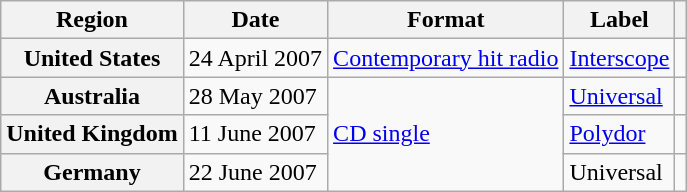<table class="wikitable plainrowheaders">
<tr>
<th scope="col">Region</th>
<th scope="col">Date</th>
<th scope="col">Format</th>
<th scope="col">Label</th>
<th scope="col"></th>
</tr>
<tr>
<th scope="row">United States</th>
<td>24 April 2007</td>
<td><a href='#'>Contemporary hit radio</a></td>
<td><a href='#'>Interscope</a></td>
<td></td>
</tr>
<tr>
<th scope="row">Australia</th>
<td>28 May 2007</td>
<td rowspan="3"><a href='#'>CD single</a></td>
<td><a href='#'>Universal</a></td>
<td></td>
</tr>
<tr>
<th scope="row">United Kingdom</th>
<td>11 June 2007</td>
<td><a href='#'>Polydor</a></td>
<td></td>
</tr>
<tr>
<th scope="row">Germany</th>
<td>22 June 2007</td>
<td>Universal</td>
<td></td>
</tr>
</table>
